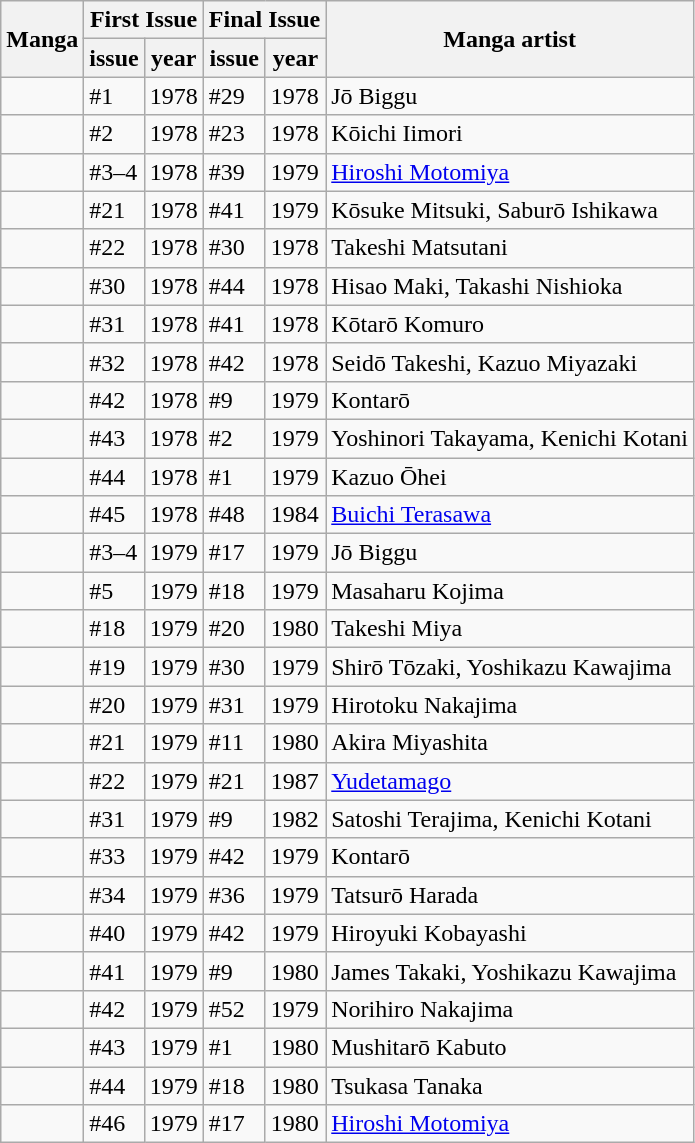<table class="wikitable sortable">
<tr>
<th rowspan="2" scope="col">Manga</th>
<th colspan="2" scope="col">First Issue</th>
<th colspan="2" scope="col">Final Issue</th>
<th rowspan="2" scope="col">Manga artist</th>
</tr>
<tr>
<th scope="col">issue</th>
<th scope="col">year</th>
<th scope="col">issue</th>
<th scope="col">year</th>
</tr>
<tr>
<td></td>
<td>#1</td>
<td>1978</td>
<td>#29</td>
<td>1978</td>
<td>Jō Biggu</td>
</tr>
<tr>
<td></td>
<td>#2</td>
<td>1978</td>
<td>#23</td>
<td>1978</td>
<td>Kōichi Iimori</td>
</tr>
<tr>
<td></td>
<td>#3–4</td>
<td>1978</td>
<td>#39</td>
<td>1979</td>
<td><a href='#'>Hiroshi Motomiya</a></td>
</tr>
<tr>
<td></td>
<td>#21</td>
<td>1978</td>
<td>#41</td>
<td>1979</td>
<td>Kōsuke Mitsuki, Saburō Ishikawa</td>
</tr>
<tr>
<td></td>
<td>#22</td>
<td>1978</td>
<td>#30</td>
<td>1978</td>
<td>Takeshi Matsutani</td>
</tr>
<tr>
<td></td>
<td>#30</td>
<td>1978</td>
<td>#44</td>
<td>1978</td>
<td>Hisao Maki, Takashi Nishioka</td>
</tr>
<tr>
<td></td>
<td>#31</td>
<td>1978</td>
<td>#41</td>
<td>1978</td>
<td>Kōtarō Komuro</td>
</tr>
<tr>
<td></td>
<td>#32</td>
<td>1978</td>
<td>#42</td>
<td>1978</td>
<td>Seidō Takeshi, Kazuo Miyazaki</td>
</tr>
<tr>
<td></td>
<td>#42</td>
<td>1978</td>
<td>#9</td>
<td>1979</td>
<td>Kontarō</td>
</tr>
<tr>
<td></td>
<td>#43</td>
<td>1978</td>
<td>#2</td>
<td>1979</td>
<td>Yoshinori Takayama, Kenichi Kotani</td>
</tr>
<tr>
<td></td>
<td>#44</td>
<td>1978</td>
<td>#1</td>
<td>1979</td>
<td>Kazuo Ōhei</td>
</tr>
<tr>
<td></td>
<td>#45</td>
<td>1978</td>
<td>#48</td>
<td>1984</td>
<td><a href='#'>Buichi Terasawa</a></td>
</tr>
<tr>
<td></td>
<td>#3–4</td>
<td>1979</td>
<td>#17</td>
<td>1979</td>
<td>Jō Biggu</td>
</tr>
<tr>
<td></td>
<td>#5</td>
<td>1979</td>
<td>#18</td>
<td>1979</td>
<td>Masaharu Kojima</td>
</tr>
<tr>
<td></td>
<td>#18</td>
<td>1979</td>
<td>#20</td>
<td>1980</td>
<td>Takeshi Miya</td>
</tr>
<tr>
<td></td>
<td>#19</td>
<td>1979</td>
<td>#30</td>
<td>1979</td>
<td>Shirō Tōzaki, Yoshikazu Kawajima</td>
</tr>
<tr>
<td></td>
<td>#20</td>
<td>1979</td>
<td>#31</td>
<td>1979</td>
<td>Hirotoku Nakajima</td>
</tr>
<tr>
<td></td>
<td>#21</td>
<td>1979</td>
<td>#11</td>
<td>1980</td>
<td>Akira Miyashita</td>
</tr>
<tr>
<td></td>
<td>#22</td>
<td>1979</td>
<td>#21</td>
<td>1987</td>
<td><a href='#'>Yudetamago</a></td>
</tr>
<tr>
<td></td>
<td>#31</td>
<td>1979</td>
<td>#9</td>
<td>1982</td>
<td>Satoshi Terajima, Kenichi Kotani</td>
</tr>
<tr>
<td></td>
<td>#33</td>
<td>1979</td>
<td>#42</td>
<td>1979</td>
<td>Kontarō</td>
</tr>
<tr>
<td></td>
<td>#34</td>
<td>1979</td>
<td>#36</td>
<td>1979</td>
<td>Tatsurō Harada</td>
</tr>
<tr>
<td></td>
<td>#40</td>
<td>1979</td>
<td>#42</td>
<td>1979</td>
<td>Hiroyuki Kobayashi</td>
</tr>
<tr>
<td></td>
<td>#41</td>
<td>1979</td>
<td>#9</td>
<td>1980</td>
<td>James Takaki, Yoshikazu Kawajima</td>
</tr>
<tr>
<td></td>
<td>#42</td>
<td>1979</td>
<td>#52</td>
<td>1979</td>
<td>Norihiro Nakajima</td>
</tr>
<tr>
<td></td>
<td>#43</td>
<td>1979</td>
<td>#1</td>
<td>1980</td>
<td>Mushitarō Kabuto</td>
</tr>
<tr>
<td></td>
<td>#44</td>
<td>1979</td>
<td>#18</td>
<td>1980</td>
<td>Tsukasa Tanaka</td>
</tr>
<tr>
<td></td>
<td>#46</td>
<td>1979</td>
<td>#17</td>
<td>1980</td>
<td><a href='#'>Hiroshi Motomiya</a></td>
</tr>
</table>
